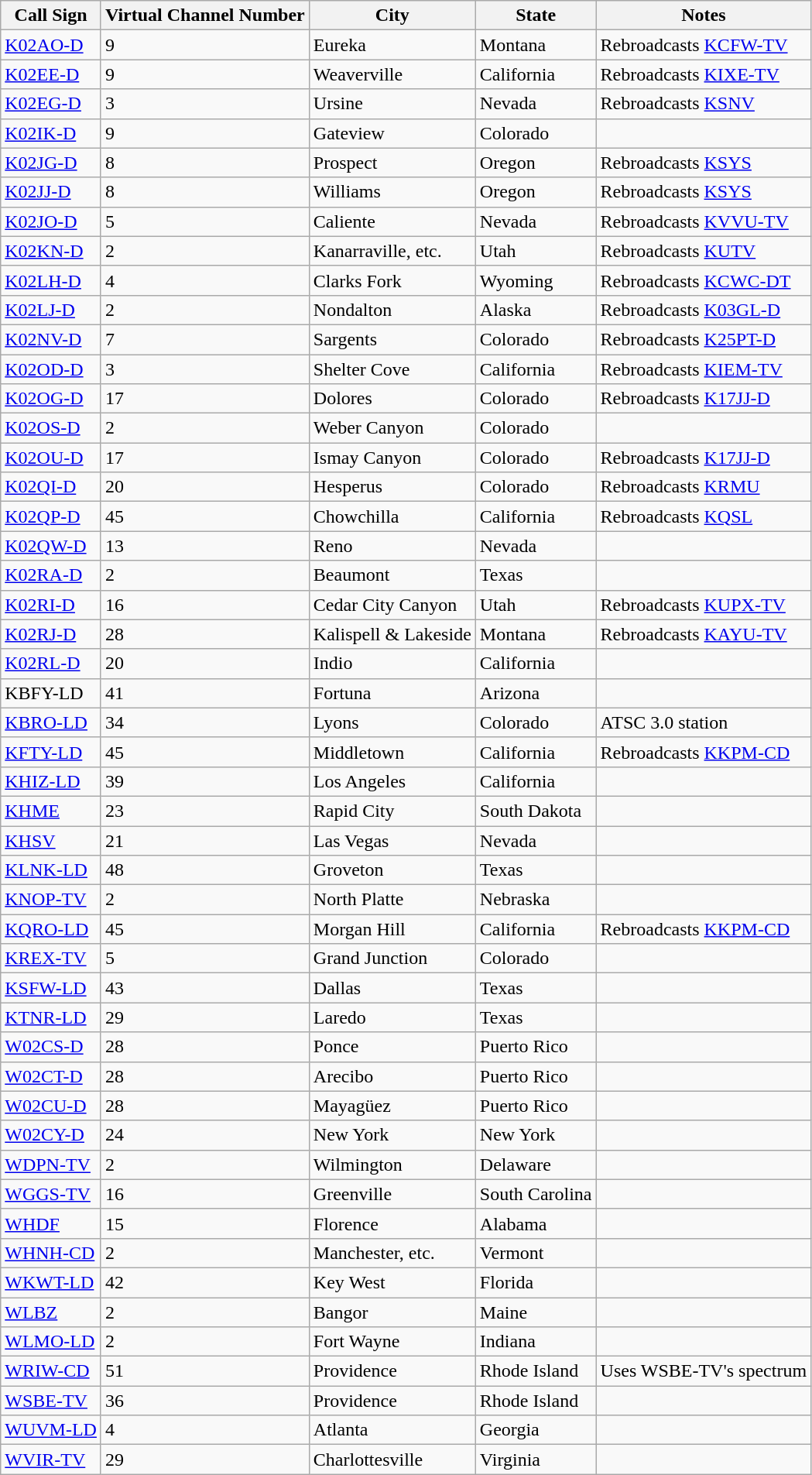<table class="sortable wikitable">
<tr>
<th>Call Sign</th>
<th>Virtual Channel Number</th>
<th>City</th>
<th>State</th>
<th>Notes</th>
</tr>
<tr>
<td><a href='#'>K02AO-D</a></td>
<td>9</td>
<td>Eureka</td>
<td>Montana</td>
<td>Rebroadcasts <a href='#'>KCFW-TV</a></td>
</tr>
<tr>
<td><a href='#'>K02EE-D</a></td>
<td>9</td>
<td>Weaverville</td>
<td>California</td>
<td>Rebroadcasts <a href='#'>KIXE-TV</a></td>
</tr>
<tr>
<td><a href='#'>K02EG-D</a></td>
<td>3</td>
<td>Ursine</td>
<td>Nevada</td>
<td>Rebroadcasts <a href='#'>KSNV</a></td>
</tr>
<tr>
<td><a href='#'>K02IK-D</a></td>
<td>9</td>
<td>Gateview</td>
<td>Colorado</td>
<td></td>
</tr>
<tr>
<td><a href='#'>K02JG-D</a></td>
<td>8</td>
<td>Prospect</td>
<td>Oregon</td>
<td>Rebroadcasts <a href='#'>KSYS</a></td>
</tr>
<tr>
<td><a href='#'>K02JJ-D</a></td>
<td>8</td>
<td>Williams</td>
<td>Oregon</td>
<td>Rebroadcasts <a href='#'>KSYS</a></td>
</tr>
<tr>
<td><a href='#'>K02JO-D</a></td>
<td>5</td>
<td>Caliente</td>
<td>Nevada</td>
<td>Rebroadcasts <a href='#'>KVVU-TV</a></td>
</tr>
<tr>
<td><a href='#'>K02KN-D</a></td>
<td>2</td>
<td>Kanarraville, etc.</td>
<td>Utah</td>
<td>Rebroadcasts <a href='#'>KUTV</a></td>
</tr>
<tr>
<td><a href='#'>K02LH-D</a></td>
<td>4</td>
<td>Clarks Fork</td>
<td>Wyoming</td>
<td>Rebroadcasts <a href='#'>KCWC-DT</a></td>
</tr>
<tr>
<td><a href='#'>K02LJ-D</a></td>
<td>2</td>
<td>Nondalton</td>
<td>Alaska</td>
<td>Rebroadcasts <a href='#'>K03GL-D</a></td>
</tr>
<tr>
<td><a href='#'>K02NV-D</a></td>
<td>7</td>
<td>Sargents</td>
<td>Colorado</td>
<td>Rebroadcasts <a href='#'>K25PT-D</a></td>
</tr>
<tr>
<td><a href='#'>K02OD-D</a></td>
<td>3</td>
<td>Shelter Cove</td>
<td>California</td>
<td>Rebroadcasts <a href='#'>KIEM-TV</a></td>
</tr>
<tr>
<td><a href='#'>K02OG-D</a></td>
<td>17</td>
<td>Dolores</td>
<td>Colorado</td>
<td>Rebroadcasts <a href='#'>K17JJ-D</a></td>
</tr>
<tr>
<td><a href='#'>K02OS-D</a></td>
<td>2</td>
<td>Weber Canyon</td>
<td>Colorado</td>
<td></td>
</tr>
<tr>
<td><a href='#'>K02OU-D</a></td>
<td>17</td>
<td>Ismay Canyon</td>
<td>Colorado</td>
<td>Rebroadcasts <a href='#'>K17JJ-D</a></td>
</tr>
<tr>
<td><a href='#'>K02QI-D</a></td>
<td>20</td>
<td>Hesperus</td>
<td>Colorado</td>
<td>Rebroadcasts <a href='#'>KRMU</a></td>
</tr>
<tr>
<td><a href='#'>K02QP-D</a></td>
<td>45</td>
<td>Chowchilla</td>
<td>California</td>
<td>Rebroadcasts <a href='#'>KQSL</a></td>
</tr>
<tr>
<td><a href='#'>K02QW-D</a></td>
<td>13</td>
<td>Reno</td>
<td>Nevada</td>
<td></td>
</tr>
<tr>
<td><a href='#'>K02RA-D</a></td>
<td>2</td>
<td>Beaumont</td>
<td>Texas</td>
<td></td>
</tr>
<tr>
<td><a href='#'>K02RI-D</a></td>
<td>16</td>
<td>Cedar City Canyon</td>
<td>Utah</td>
<td>Rebroadcasts <a href='#'>KUPX-TV</a></td>
</tr>
<tr>
<td><a href='#'>K02RJ-D</a></td>
<td>28</td>
<td>Kalispell & Lakeside</td>
<td>Montana</td>
<td>Rebroadcasts <a href='#'>KAYU-TV</a></td>
</tr>
<tr>
<td><a href='#'>K02RL-D</a></td>
<td>20</td>
<td>Indio</td>
<td>California</td>
<td></td>
</tr>
<tr>
<td>KBFY-LD</td>
<td>41</td>
<td>Fortuna</td>
<td>Arizona</td>
<td></td>
</tr>
<tr>
<td><a href='#'>KBRO-LD</a></td>
<td>34</td>
<td>Lyons</td>
<td>Colorado</td>
<td>ATSC 3.0 station</td>
</tr>
<tr>
<td><a href='#'>KFTY-LD</a></td>
<td>45</td>
<td>Middletown</td>
<td>California</td>
<td>Rebroadcasts <a href='#'>KKPM-CD</a></td>
</tr>
<tr>
<td><a href='#'>KHIZ-LD</a></td>
<td>39</td>
<td>Los Angeles</td>
<td>California</td>
<td></td>
</tr>
<tr>
<td><a href='#'>KHME</a></td>
<td>23</td>
<td>Rapid City</td>
<td>South Dakota</td>
<td></td>
</tr>
<tr>
<td><a href='#'>KHSV</a></td>
<td>21</td>
<td>Las Vegas</td>
<td>Nevada</td>
<td></td>
</tr>
<tr>
<td><a href='#'>KLNK-LD</a></td>
<td>48</td>
<td>Groveton</td>
<td>Texas</td>
<td></td>
</tr>
<tr>
<td><a href='#'>KNOP-TV</a></td>
<td>2</td>
<td>North Platte</td>
<td>Nebraska</td>
<td></td>
</tr>
<tr>
<td><a href='#'>KQRO-LD</a></td>
<td>45</td>
<td>Morgan Hill</td>
<td>California</td>
<td>Rebroadcasts <a href='#'>KKPM-CD</a></td>
</tr>
<tr>
<td><a href='#'>KREX-TV</a></td>
<td>5</td>
<td>Grand Junction</td>
<td>Colorado</td>
<td></td>
</tr>
<tr>
<td><a href='#'>KSFW-LD</a></td>
<td>43</td>
<td>Dallas</td>
<td>Texas</td>
<td></td>
</tr>
<tr>
<td><a href='#'>KTNR-LD</a></td>
<td>29</td>
<td>Laredo</td>
<td>Texas</td>
<td></td>
</tr>
<tr>
<td><a href='#'>W02CS-D</a></td>
<td>28</td>
<td>Ponce</td>
<td>Puerto Rico</td>
<td></td>
</tr>
<tr>
<td><a href='#'>W02CT-D</a></td>
<td>28</td>
<td>Arecibo</td>
<td>Puerto Rico</td>
<td></td>
</tr>
<tr>
<td><a href='#'>W02CU-D</a></td>
<td>28</td>
<td>Mayagüez</td>
<td>Puerto Rico</td>
<td></td>
</tr>
<tr>
<td><a href='#'>W02CY-D</a></td>
<td>24</td>
<td>New York</td>
<td>New York</td>
<td></td>
</tr>
<tr>
<td><a href='#'>WDPN-TV</a></td>
<td>2</td>
<td>Wilmington</td>
<td>Delaware</td>
<td></td>
</tr>
<tr>
<td><a href='#'>WGGS-TV</a></td>
<td>16</td>
<td>Greenville</td>
<td>South Carolina</td>
<td></td>
</tr>
<tr>
<td><a href='#'>WHDF</a></td>
<td>15</td>
<td>Florence</td>
<td>Alabama</td>
<td></td>
</tr>
<tr>
<td><a href='#'>WHNH-CD</a></td>
<td>2</td>
<td>Manchester, etc.</td>
<td>Vermont</td>
<td></td>
</tr>
<tr>
<td><a href='#'>WKWT-LD</a></td>
<td>42</td>
<td>Key West</td>
<td>Florida</td>
<td></td>
</tr>
<tr>
<td><a href='#'>WLBZ</a></td>
<td>2</td>
<td>Bangor</td>
<td>Maine</td>
<td></td>
</tr>
<tr>
<td><a href='#'>WLMO-LD</a></td>
<td>2</td>
<td>Fort Wayne</td>
<td>Indiana</td>
<td></td>
</tr>
<tr>
<td><a href='#'>WRIW-CD</a></td>
<td>51</td>
<td>Providence</td>
<td>Rhode Island</td>
<td>Uses WSBE-TV's spectrum</td>
</tr>
<tr>
<td><a href='#'>WSBE-TV</a></td>
<td>36</td>
<td>Providence</td>
<td>Rhode Island</td>
<td></td>
</tr>
<tr>
<td><a href='#'>WUVM-LD</a></td>
<td>4</td>
<td>Atlanta</td>
<td>Georgia</td>
<td></td>
</tr>
<tr>
<td><a href='#'>WVIR-TV</a></td>
<td>29</td>
<td>Charlottesville</td>
<td>Virginia</td>
<td></td>
</tr>
</table>
